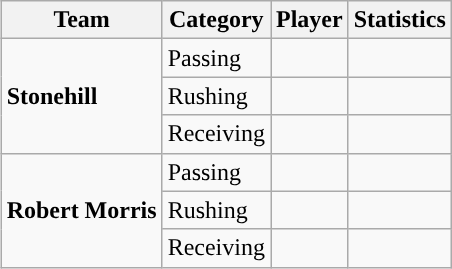<table class="wikitable" style="float: right;">
<tr>
<th>Team</th>
<th>Category</th>
<th>Player</th>
<th>Statistics</th>
</tr>
<tr>
<td rowspan=3><strong>Stonehill</strong></td>
<td>Passing</td>
<td></td>
<td></td>
</tr>
<tr>
<td>Rushing</td>
<td></td>
<td></td>
</tr>
<tr>
<td>Receiving</td>
<td></td>
<td></td>
</tr>
<tr>
<td rowspan=3><strong>Robert Morris</strong></td>
<td>Passing</td>
<td></td>
<td></td>
</tr>
<tr>
<td>Rushing</td>
<td></td>
<td></td>
</tr>
<tr>
<td>Receiving</td>
<td></td>
<td></td>
</tr>
</table>
